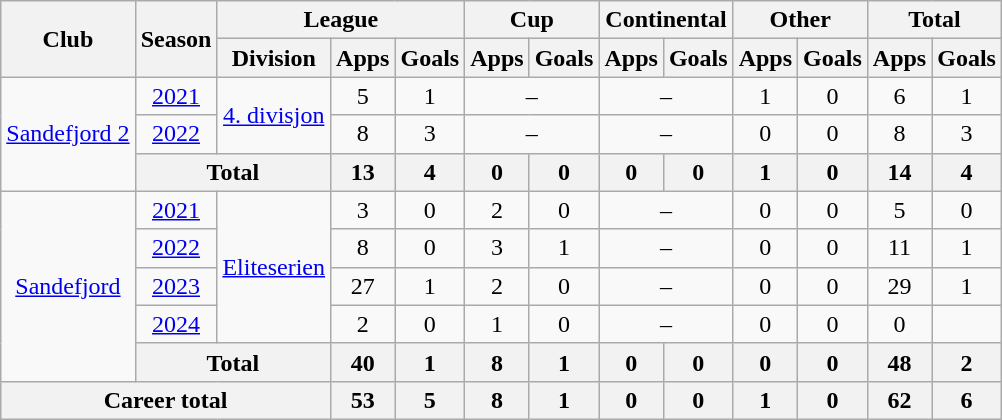<table class="wikitable" style="text-align: center">
<tr>
<th rowspan=2>Club</th>
<th rowspan=2>Season</th>
<th colspan=3>League</th>
<th colspan=2>Cup</th>
<th colspan=2>Continental</th>
<th colspan=2>Other</th>
<th colspan=2>Total</th>
</tr>
<tr>
<th>Division</th>
<th>Apps</th>
<th>Goals</th>
<th>Apps</th>
<th>Goals</th>
<th>Apps</th>
<th>Goals</th>
<th>Apps</th>
<th>Goals</th>
<th>Apps</th>
<th>Goals</th>
</tr>
<tr>
<td rowspan=3><a href='#'>Sandefjord 2</a></td>
<td><a href='#'>2021</a></td>
<td rowspan=2><a href='#'>4. divisjon</a></td>
<td>5</td>
<td>1</td>
<td colspan="2">–</td>
<td colspan="2">–</td>
<td>1</td>
<td>0</td>
<td>6</td>
<td>1</td>
</tr>
<tr>
<td><a href='#'>2022</a></td>
<td>8</td>
<td>3</td>
<td colspan="2">–</td>
<td colspan="2">–</td>
<td>0</td>
<td>0</td>
<td>8</td>
<td>3</td>
</tr>
<tr>
<th colspan=2><strong>Total</strong></th>
<th>13</th>
<th>4</th>
<th>0</th>
<th>0</th>
<th>0</th>
<th>0</th>
<th>1</th>
<th>0</th>
<th>14</th>
<th>4</th>
</tr>
<tr>
<td rowspan=5><a href='#'>Sandefjord</a></td>
<td><a href='#'>2021</a></td>
<td rowspan=4><a href='#'>Eliteserien</a></td>
<td>3</td>
<td>0</td>
<td>2</td>
<td>0</td>
<td colspan="2">–</td>
<td>0</td>
<td>0</td>
<td>5</td>
<td>0</td>
</tr>
<tr>
<td><a href='#'>2022</a></td>
<td>8</td>
<td>0</td>
<td>3</td>
<td>1</td>
<td colspan="2">–</td>
<td>0</td>
<td>0</td>
<td>11</td>
<td>1</td>
</tr>
<tr>
<td><a href='#'>2023</a></td>
<td>27</td>
<td>1</td>
<td>2</td>
<td>0</td>
<td colspan="2">–</td>
<td>0</td>
<td>0</td>
<td>29</td>
<td>1</td>
</tr>
<tr>
<td><a href='#'>2024</a></td>
<td>2</td>
<td>0</td>
<td>1</td>
<td>0</td>
<td colspan="2">–</td>
<td>0</td>
<td>0</td>
<td 3>0</td>
</tr>
<tr>
<th colspan=2><strong>Total</strong></th>
<th>40</th>
<th>1</th>
<th>8</th>
<th>1</th>
<th>0</th>
<th>0</th>
<th>0</th>
<th>0</th>
<th>48</th>
<th>2</th>
</tr>
<tr>
<th colspan=3><strong>Career total</strong></th>
<th>53</th>
<th>5</th>
<th>8</th>
<th>1</th>
<th>0</th>
<th>0</th>
<th>1</th>
<th>0</th>
<th>62</th>
<th>6</th>
</tr>
</table>
